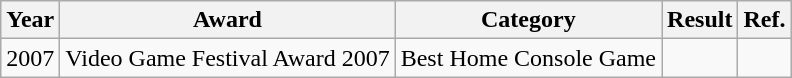<table class="wikitable sortable">
<tr>
<th>Year</th>
<th>Award</th>
<th>Category</th>
<th>Result</th>
<th>Ref.</th>
</tr>
<tr>
<td>2007</td>
<td>Video Game Festival Award 2007</td>
<td>Best Home Console Game</td>
<td></td>
<td></td>
</tr>
</table>
